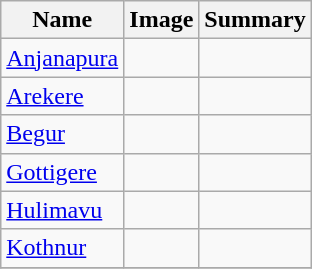<table class="wikitable sortable">
<tr>
<th style="background:light gray; color:black">Name</th>
<th class="unsortable" style="background:light gray; color:black">Image</th>
<th class="unsortable" style="background:light gray; color:black">Summary</th>
</tr>
<tr>
<td><a href='#'>Anjanapura</a></td>
<td></td>
<td></td>
</tr>
<tr>
<td><a href='#'>Arekere</a></td>
<td></td>
<td></td>
</tr>
<tr>
<td><a href='#'>Begur</a></td>
<td></td>
<td></td>
</tr>
<tr>
<td><a href='#'>Gottigere</a></td>
<td></td>
<td></td>
</tr>
<tr>
<td><a href='#'>Hulimavu</a></td>
<td></td>
<td></td>
</tr>
<tr>
<td><a href='#'>Kothnur</a></td>
<td></td>
<td></td>
</tr>
<tr>
</tr>
</table>
